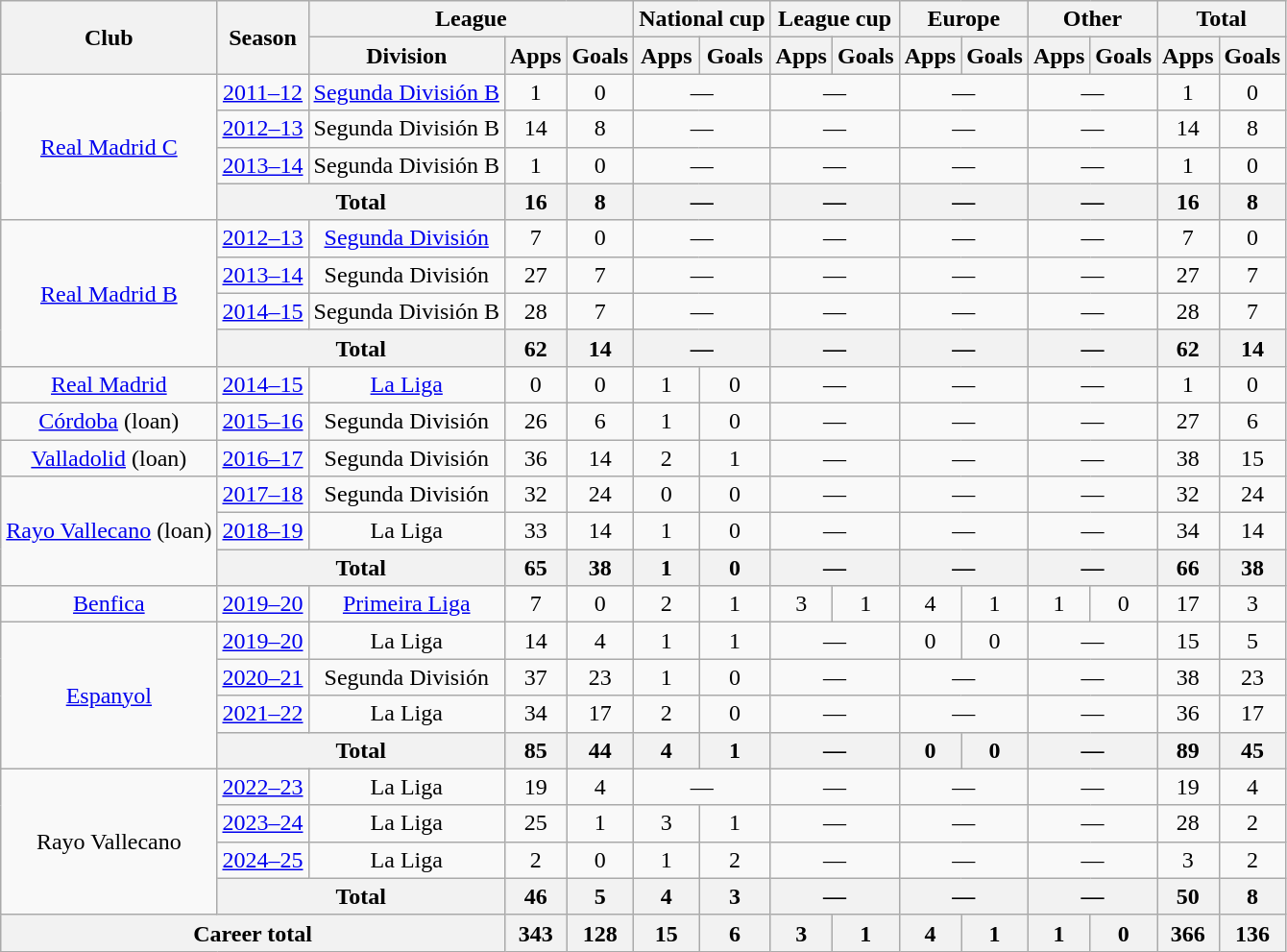<table class="wikitable" style="text-align:center">
<tr>
<th rowspan="2">Club</th>
<th rowspan="2">Season</th>
<th colspan="3">League</th>
<th colspan="2">National cup</th>
<th colspan="2">League cup</th>
<th colspan="2">Europe</th>
<th colspan="2">Other</th>
<th colspan="2">Total</th>
</tr>
<tr>
<th>Division</th>
<th>Apps</th>
<th>Goals</th>
<th>Apps</th>
<th>Goals</th>
<th>Apps</th>
<th>Goals</th>
<th>Apps</th>
<th>Goals</th>
<th>Apps</th>
<th>Goals</th>
<th>Apps</th>
<th>Goals</th>
</tr>
<tr>
<td rowspan="4"><a href='#'>Real Madrid C</a></td>
<td><a href='#'>2011–12</a></td>
<td><a href='#'>Segunda División B</a></td>
<td>1</td>
<td>0</td>
<td colspan="2">—</td>
<td colspan="2">—</td>
<td colspan="2">—</td>
<td colspan="2">—</td>
<td>1</td>
<td>0</td>
</tr>
<tr>
<td><a href='#'>2012–13</a></td>
<td>Segunda División B</td>
<td>14</td>
<td>8</td>
<td colspan="2">—</td>
<td colspan="2">—</td>
<td colspan="2">—</td>
<td colspan="2">—</td>
<td>14</td>
<td>8</td>
</tr>
<tr>
<td><a href='#'>2013–14</a></td>
<td>Segunda División B</td>
<td>1</td>
<td>0</td>
<td colspan="2">—</td>
<td colspan="2">—</td>
<td colspan="2">—</td>
<td colspan="2">—</td>
<td>1</td>
<td>0</td>
</tr>
<tr>
<th colspan="2">Total</th>
<th>16</th>
<th>8</th>
<th colspan="2">—</th>
<th colspan="2">—</th>
<th colspan="2">—</th>
<th colspan="2">—</th>
<th>16</th>
<th>8</th>
</tr>
<tr>
<td rowspan="4"><a href='#'>Real Madrid B</a></td>
<td><a href='#'>2012–13</a></td>
<td><a href='#'>Segunda División</a></td>
<td>7</td>
<td>0</td>
<td colspan="2">—</td>
<td colspan="2">—</td>
<td colspan="2">—</td>
<td colspan="2">—</td>
<td>7</td>
<td>0</td>
</tr>
<tr>
<td><a href='#'>2013–14</a></td>
<td>Segunda División</td>
<td>27</td>
<td>7</td>
<td colspan="2">—</td>
<td colspan="2">—</td>
<td colspan="2">—</td>
<td colspan="2">—</td>
<td>27</td>
<td>7</td>
</tr>
<tr>
<td><a href='#'>2014–15</a></td>
<td>Segunda División B</td>
<td>28</td>
<td>7</td>
<td colspan="2">—</td>
<td colspan="2">—</td>
<td colspan="2">—</td>
<td colspan="2">—</td>
<td>28</td>
<td>7</td>
</tr>
<tr>
<th colspan="2">Total</th>
<th>62</th>
<th>14</th>
<th colspan="2">—</th>
<th colspan="2">—</th>
<th colspan="2">—</th>
<th colspan="2">—</th>
<th>62</th>
<th>14</th>
</tr>
<tr>
<td><a href='#'>Real Madrid</a></td>
<td><a href='#'>2014–15</a></td>
<td><a href='#'>La Liga</a></td>
<td>0</td>
<td>0</td>
<td>1</td>
<td>0</td>
<td colspan="2">—</td>
<td colspan="2">—</td>
<td colspan="2">—</td>
<td>1</td>
<td>0</td>
</tr>
<tr>
<td><a href='#'>Córdoba</a> (loan)</td>
<td><a href='#'>2015–16</a></td>
<td>Segunda División</td>
<td>26</td>
<td>6</td>
<td>1</td>
<td>0</td>
<td colspan="2">—</td>
<td colspan="2">—</td>
<td colspan="2">—</td>
<td>27</td>
<td>6</td>
</tr>
<tr>
<td><a href='#'>Valladolid</a> (loan)</td>
<td><a href='#'>2016–17</a></td>
<td>Segunda División</td>
<td>36</td>
<td>14</td>
<td>2</td>
<td>1</td>
<td colspan="2">—</td>
<td colspan="2">—</td>
<td colspan="2">—</td>
<td>38</td>
<td>15</td>
</tr>
<tr>
<td rowspan="3"><a href='#'>Rayo Vallecano</a> (loan)</td>
<td><a href='#'>2017–18</a></td>
<td>Segunda División</td>
<td>32</td>
<td>24</td>
<td>0</td>
<td>0</td>
<td colspan="2">—</td>
<td colspan="2">—</td>
<td colspan="2">—</td>
<td>32</td>
<td>24</td>
</tr>
<tr>
<td><a href='#'>2018–19</a></td>
<td>La Liga</td>
<td>33</td>
<td>14</td>
<td>1</td>
<td>0</td>
<td colspan="2">—</td>
<td colspan="2">—</td>
<td colspan="2">—</td>
<td>34</td>
<td>14</td>
</tr>
<tr>
<th colspan="2">Total</th>
<th>65</th>
<th>38</th>
<th>1</th>
<th>0</th>
<th colspan="2">—</th>
<th colspan="2">—</th>
<th colspan="2">—</th>
<th>66</th>
<th>38</th>
</tr>
<tr>
<td><a href='#'>Benfica</a></td>
<td><a href='#'>2019–20</a></td>
<td><a href='#'>Primeira Liga</a></td>
<td>7</td>
<td>0</td>
<td>2</td>
<td>1</td>
<td>3</td>
<td>1</td>
<td>4</td>
<td>1</td>
<td>1</td>
<td>0</td>
<td>17</td>
<td>3</td>
</tr>
<tr>
<td rowspan="4"><a href='#'>Espanyol</a></td>
<td><a href='#'>2019–20</a></td>
<td>La Liga</td>
<td>14</td>
<td>4</td>
<td>1</td>
<td>1</td>
<td colspan="2">—</td>
<td>0</td>
<td>0</td>
<td colspan="2">—</td>
<td>15</td>
<td>5</td>
</tr>
<tr>
<td><a href='#'>2020–21</a></td>
<td>Segunda División</td>
<td>37</td>
<td>23</td>
<td>1</td>
<td>0</td>
<td colspan="2">—</td>
<td colspan="2">—</td>
<td colspan="2">—</td>
<td>38</td>
<td>23</td>
</tr>
<tr>
<td><a href='#'>2021–22</a></td>
<td>La Liga</td>
<td>34</td>
<td>17</td>
<td>2</td>
<td>0</td>
<td colspan="2">—</td>
<td colspan="2">—</td>
<td colspan="2">—</td>
<td>36</td>
<td>17</td>
</tr>
<tr>
<th colspan="2">Total</th>
<th>85</th>
<th>44</th>
<th>4</th>
<th>1</th>
<th colspan="2">—</th>
<th>0</th>
<th>0</th>
<th colspan="2">—</th>
<th>89</th>
<th>45</th>
</tr>
<tr>
<td rowspan="4">Rayo Vallecano</td>
<td><a href='#'>2022–23</a></td>
<td>La Liga</td>
<td>19</td>
<td>4</td>
<td colspan="2">—</td>
<td colspan="2">—</td>
<td colspan="2">—</td>
<td colspan="2">—</td>
<td>19</td>
<td>4</td>
</tr>
<tr>
<td><a href='#'>2023–24</a></td>
<td>La Liga</td>
<td>25</td>
<td>1</td>
<td>3</td>
<td>1</td>
<td colspan="2">—</td>
<td colspan="2">—</td>
<td colspan="2">—</td>
<td>28</td>
<td>2</td>
</tr>
<tr>
<td><a href='#'>2024–25</a></td>
<td>La Liga</td>
<td>2</td>
<td>0</td>
<td>1</td>
<td>2</td>
<td colspan="2">—</td>
<td colspan="2">—</td>
<td colspan="2">—</td>
<td>3</td>
<td>2</td>
</tr>
<tr>
<th colspan="2">Total</th>
<th>46</th>
<th>5</th>
<th>4</th>
<th>3</th>
<th colspan="2">—</th>
<th colspan="2">—</th>
<th colspan="2">—</th>
<th>50</th>
<th>8</th>
</tr>
<tr>
<th colspan="3">Career total</th>
<th>343</th>
<th>128</th>
<th>15</th>
<th>6</th>
<th>3</th>
<th>1</th>
<th>4</th>
<th>1</th>
<th>1</th>
<th>0</th>
<th>366</th>
<th>136</th>
</tr>
</table>
